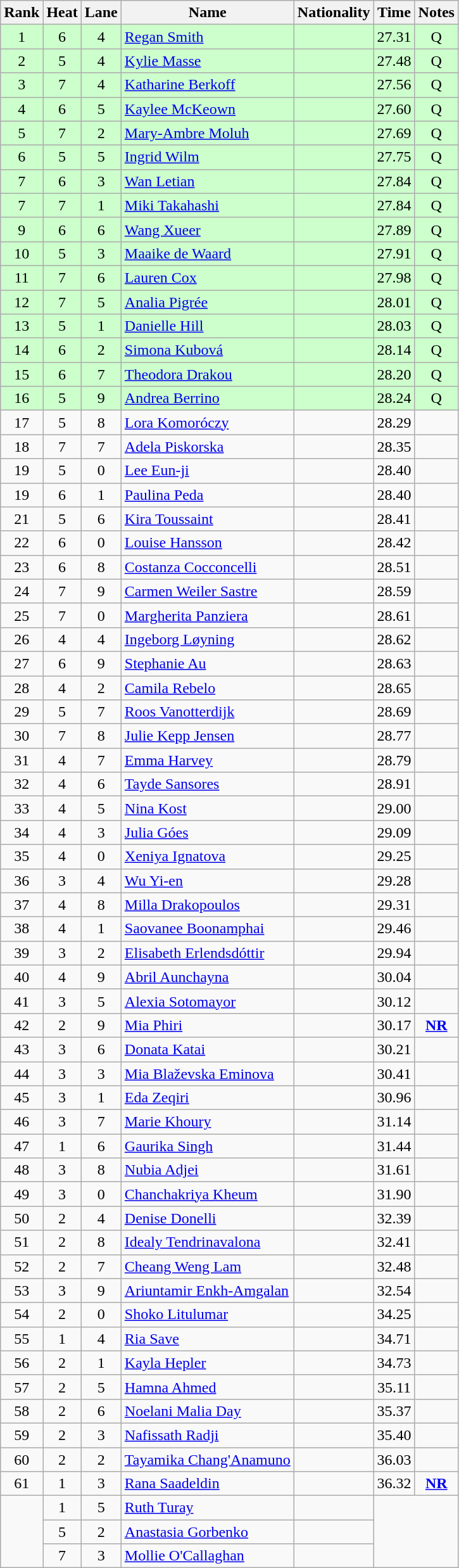<table class="wikitable sortable" style="text-align:center">
<tr>
<th>Rank</th>
<th>Heat</th>
<th>Lane</th>
<th>Name</th>
<th>Nationality</th>
<th>Time</th>
<th>Notes</th>
</tr>
<tr bgcolor=ccffcc>
<td>1</td>
<td>6</td>
<td>4</td>
<td align=left><a href='#'>Regan Smith</a></td>
<td align=left></td>
<td>27.31</td>
<td>Q</td>
</tr>
<tr bgcolor=ccffcc>
<td>2</td>
<td>5</td>
<td>4</td>
<td align=left><a href='#'>Kylie Masse</a></td>
<td align=left></td>
<td>27.48</td>
<td>Q</td>
</tr>
<tr bgcolor=ccffcc>
<td>3</td>
<td>7</td>
<td>4</td>
<td align=left><a href='#'>Katharine Berkoff</a></td>
<td align=left></td>
<td>27.56</td>
<td>Q</td>
</tr>
<tr bgcolor=ccffcc>
<td>4</td>
<td>6</td>
<td>5</td>
<td align=left><a href='#'>Kaylee McKeown</a></td>
<td align=left></td>
<td>27.60</td>
<td>Q</td>
</tr>
<tr bgcolor=ccffcc>
<td>5</td>
<td>7</td>
<td>2</td>
<td align=left><a href='#'>Mary-Ambre Moluh</a></td>
<td align=left></td>
<td>27.69</td>
<td>Q</td>
</tr>
<tr bgcolor=ccffcc>
<td>6</td>
<td>5</td>
<td>5</td>
<td align=left><a href='#'>Ingrid Wilm</a></td>
<td align=left></td>
<td>27.75</td>
<td>Q</td>
</tr>
<tr bgcolor=ccffcc>
<td>7</td>
<td>6</td>
<td>3</td>
<td align=left><a href='#'>Wan Letian</a></td>
<td align=left></td>
<td>27.84</td>
<td>Q</td>
</tr>
<tr bgcolor=ccffcc>
<td>7</td>
<td>7</td>
<td>1</td>
<td align=left><a href='#'>Miki Takahashi</a></td>
<td align=left></td>
<td>27.84</td>
<td>Q</td>
</tr>
<tr bgcolor=ccffcc>
<td>9</td>
<td>6</td>
<td>6</td>
<td align=left><a href='#'>Wang Xueer</a></td>
<td align=left></td>
<td>27.89</td>
<td>Q</td>
</tr>
<tr bgcolor=ccffcc>
<td>10</td>
<td>5</td>
<td>3</td>
<td align=left><a href='#'>Maaike de Waard</a></td>
<td align=left></td>
<td>27.91</td>
<td>Q</td>
</tr>
<tr bgcolor=ccffcc>
<td>11</td>
<td>7</td>
<td>6</td>
<td align=left><a href='#'>Lauren Cox</a></td>
<td align=left></td>
<td>27.98</td>
<td>Q</td>
</tr>
<tr bgcolor=ccffcc>
<td>12</td>
<td>7</td>
<td>5</td>
<td align=left><a href='#'>Analia Pigrée</a></td>
<td align=left></td>
<td>28.01</td>
<td>Q</td>
</tr>
<tr bgcolor=ccffcc>
<td>13</td>
<td>5</td>
<td>1</td>
<td align=left><a href='#'>Danielle Hill</a></td>
<td align=left></td>
<td>28.03</td>
<td>Q</td>
</tr>
<tr bgcolor=ccffcc>
<td>14</td>
<td>6</td>
<td>2</td>
<td align=left><a href='#'>Simona Kubová</a></td>
<td align=left></td>
<td>28.14</td>
<td>Q</td>
</tr>
<tr bgcolor=ccffcc>
<td>15</td>
<td>6</td>
<td>7</td>
<td align=left><a href='#'>Theodora Drakou</a></td>
<td align=left></td>
<td>28.20</td>
<td>Q</td>
</tr>
<tr bgcolor=ccffcc>
<td>16</td>
<td>5</td>
<td>9</td>
<td align=left><a href='#'>Andrea Berrino</a></td>
<td align=left></td>
<td>28.24</td>
<td>Q</td>
</tr>
<tr>
<td>17</td>
<td>5</td>
<td>8</td>
<td align=left><a href='#'>Lora Komoróczy</a></td>
<td align=left></td>
<td>28.29</td>
<td></td>
</tr>
<tr>
<td>18</td>
<td>7</td>
<td>7</td>
<td align=left><a href='#'>Adela Piskorska</a></td>
<td align=left></td>
<td>28.35</td>
<td></td>
</tr>
<tr>
<td>19</td>
<td>5</td>
<td>0</td>
<td align=left><a href='#'>Lee Eun-ji</a></td>
<td align=left></td>
<td>28.40</td>
<td></td>
</tr>
<tr>
<td>19</td>
<td>6</td>
<td>1</td>
<td align=left><a href='#'>Paulina Peda</a></td>
<td align=left></td>
<td>28.40</td>
<td></td>
</tr>
<tr>
<td>21</td>
<td>5</td>
<td>6</td>
<td align=left><a href='#'>Kira Toussaint</a></td>
<td align=left></td>
<td>28.41</td>
<td></td>
</tr>
<tr>
<td>22</td>
<td>6</td>
<td>0</td>
<td align=left><a href='#'>Louise Hansson</a></td>
<td align=left></td>
<td>28.42</td>
<td></td>
</tr>
<tr>
<td>23</td>
<td>6</td>
<td>8</td>
<td align=left><a href='#'>Costanza Cocconcelli</a></td>
<td align=left></td>
<td>28.51</td>
<td></td>
</tr>
<tr>
<td>24</td>
<td>7</td>
<td>9</td>
<td align=left><a href='#'>Carmen Weiler Sastre</a></td>
<td align=left></td>
<td>28.59</td>
<td></td>
</tr>
<tr>
<td>25</td>
<td>7</td>
<td>0</td>
<td align=left><a href='#'>Margherita Panziera</a></td>
<td align=left></td>
<td>28.61</td>
<td></td>
</tr>
<tr>
<td>26</td>
<td>4</td>
<td>4</td>
<td align=left><a href='#'>Ingeborg Løyning</a></td>
<td align=left></td>
<td>28.62</td>
<td></td>
</tr>
<tr>
<td>27</td>
<td>6</td>
<td>9</td>
<td align=left><a href='#'>Stephanie Au</a></td>
<td align=left></td>
<td>28.63</td>
<td></td>
</tr>
<tr>
<td>28</td>
<td>4</td>
<td>2</td>
<td align=left><a href='#'>Camila Rebelo</a></td>
<td align=left></td>
<td>28.65</td>
<td></td>
</tr>
<tr>
<td>29</td>
<td>5</td>
<td>7</td>
<td align=left><a href='#'>Roos Vanotterdijk</a></td>
<td align=left></td>
<td>28.69</td>
<td></td>
</tr>
<tr>
<td>30</td>
<td>7</td>
<td>8</td>
<td align=left><a href='#'>Julie Kepp Jensen</a></td>
<td align=left></td>
<td>28.77</td>
<td></td>
</tr>
<tr>
<td>31</td>
<td>4</td>
<td>7</td>
<td align=left><a href='#'>Emma Harvey</a></td>
<td align=left></td>
<td>28.79</td>
<td></td>
</tr>
<tr>
<td>32</td>
<td>4</td>
<td>6</td>
<td align=left><a href='#'>Tayde Sansores</a></td>
<td align=left></td>
<td>28.91</td>
<td></td>
</tr>
<tr>
<td>33</td>
<td>4</td>
<td>5</td>
<td align=left><a href='#'>Nina Kost</a></td>
<td align=left></td>
<td>29.00</td>
<td></td>
</tr>
<tr>
<td>34</td>
<td>4</td>
<td>3</td>
<td align=left><a href='#'>Julia Góes</a></td>
<td align=left></td>
<td>29.09</td>
<td></td>
</tr>
<tr>
<td>35</td>
<td>4</td>
<td>0</td>
<td align=left><a href='#'>Xeniya Ignatova</a></td>
<td align=left></td>
<td>29.25</td>
<td></td>
</tr>
<tr>
<td>36</td>
<td>3</td>
<td>4</td>
<td align=left><a href='#'>Wu Yi-en</a></td>
<td align=left></td>
<td>29.28</td>
<td></td>
</tr>
<tr>
<td>37</td>
<td>4</td>
<td>8</td>
<td align=left><a href='#'>Milla Drakopoulos</a></td>
<td align=left></td>
<td>29.31</td>
<td></td>
</tr>
<tr>
<td>38</td>
<td>4</td>
<td>1</td>
<td align=left><a href='#'>Saovanee Boonamphai</a></td>
<td align=left></td>
<td>29.46</td>
<td></td>
</tr>
<tr>
<td>39</td>
<td>3</td>
<td>2</td>
<td align=left><a href='#'>Elisabeth Erlendsdóttir</a></td>
<td align=left></td>
<td>29.94</td>
<td></td>
</tr>
<tr>
<td>40</td>
<td>4</td>
<td>9</td>
<td align=left><a href='#'>Abril Aunchayna</a></td>
<td align=left></td>
<td>30.04</td>
<td></td>
</tr>
<tr>
<td>41</td>
<td>3</td>
<td>5</td>
<td align=left><a href='#'>Alexia Sotomayor</a></td>
<td align=left></td>
<td>30.12</td>
<td></td>
</tr>
<tr>
<td>42</td>
<td>2</td>
<td>9</td>
<td align=left><a href='#'>Mia Phiri</a></td>
<td align=left></td>
<td>30.17</td>
<td><strong><a href='#'>NR</a></strong></td>
</tr>
<tr>
<td>43</td>
<td>3</td>
<td>6</td>
<td align=left><a href='#'>Donata Katai</a></td>
<td align=left></td>
<td>30.21</td>
<td></td>
</tr>
<tr>
<td>44</td>
<td>3</td>
<td>3</td>
<td align=left><a href='#'>Mia Blaževska Eminova</a></td>
<td align=left></td>
<td>30.41</td>
<td></td>
</tr>
<tr>
<td>45</td>
<td>3</td>
<td>1</td>
<td align=left><a href='#'>Eda Zeqiri</a></td>
<td align=left></td>
<td>30.96</td>
<td></td>
</tr>
<tr>
<td>46</td>
<td>3</td>
<td>7</td>
<td align=left><a href='#'>Marie Khoury</a></td>
<td align=left></td>
<td>31.14</td>
<td></td>
</tr>
<tr>
<td>47</td>
<td>1</td>
<td>6</td>
<td align=left><a href='#'>Gaurika Singh</a></td>
<td align=left></td>
<td>31.44</td>
<td></td>
</tr>
<tr>
<td>48</td>
<td>3</td>
<td>8</td>
<td align=left><a href='#'>Nubia Adjei</a></td>
<td align=left></td>
<td>31.61</td>
<td></td>
</tr>
<tr>
<td>49</td>
<td>3</td>
<td>0</td>
<td align=left><a href='#'>Chanchakriya Kheum</a></td>
<td align=left></td>
<td>31.90</td>
<td></td>
</tr>
<tr>
<td>50</td>
<td>2</td>
<td>4</td>
<td align=left><a href='#'>Denise Donelli</a></td>
<td align=left></td>
<td>32.39</td>
<td></td>
</tr>
<tr>
<td>51</td>
<td>2</td>
<td>8</td>
<td align=left><a href='#'>Idealy Tendrinavalona</a></td>
<td align=left></td>
<td>32.41</td>
<td></td>
</tr>
<tr>
<td>52</td>
<td>2</td>
<td>7</td>
<td align=left><a href='#'>Cheang Weng Lam</a></td>
<td align=left></td>
<td>32.48</td>
<td></td>
</tr>
<tr>
<td>53</td>
<td>3</td>
<td>9</td>
<td align=left><a href='#'>Ariuntamir Enkh-Amgalan</a></td>
<td align=left></td>
<td>32.54</td>
<td></td>
</tr>
<tr>
<td>54</td>
<td>2</td>
<td>0</td>
<td align=left><a href='#'>Shoko Litulumar</a></td>
<td align=left></td>
<td>34.25</td>
<td></td>
</tr>
<tr>
<td>55</td>
<td>1</td>
<td>4</td>
<td align=left><a href='#'>Ria Save</a></td>
<td align=left></td>
<td>34.71</td>
<td></td>
</tr>
<tr>
<td>56</td>
<td>2</td>
<td>1</td>
<td align=left><a href='#'>Kayla Hepler</a></td>
<td align=left></td>
<td>34.73</td>
<td></td>
</tr>
<tr>
<td>57</td>
<td>2</td>
<td>5</td>
<td align=left><a href='#'>Hamna Ahmed</a></td>
<td align=left></td>
<td>35.11</td>
<td></td>
</tr>
<tr>
<td>58</td>
<td>2</td>
<td>6</td>
<td align=left><a href='#'>Noelani Malia Day</a></td>
<td align=left></td>
<td>35.37</td>
<td></td>
</tr>
<tr>
<td>59</td>
<td>2</td>
<td>3</td>
<td align=left><a href='#'>Nafissath Radji</a></td>
<td align=left></td>
<td>35.40</td>
<td></td>
</tr>
<tr>
<td>60</td>
<td>2</td>
<td>2</td>
<td align=left><a href='#'>Tayamika Chang'Anamuno</a></td>
<td align=left></td>
<td>36.03</td>
<td></td>
</tr>
<tr>
<td>61</td>
<td>1</td>
<td>3</td>
<td align=left><a href='#'>Rana Saadeldin</a></td>
<td align=left></td>
<td>36.32</td>
<td><strong><a href='#'>NR</a></strong></td>
</tr>
<tr>
<td rowspan=3></td>
<td>1</td>
<td>5</td>
<td align=left><a href='#'>Ruth Turay</a></td>
<td align=left></td>
<td rowspan=3 colspan=2></td>
</tr>
<tr>
<td>5</td>
<td>2</td>
<td align=left><a href='#'>Anastasia Gorbenko</a></td>
<td align=left></td>
</tr>
<tr>
<td>7</td>
<td>3</td>
<td align=left><a href='#'>Mollie O'Callaghan</a></td>
<td align=left></td>
</tr>
</table>
